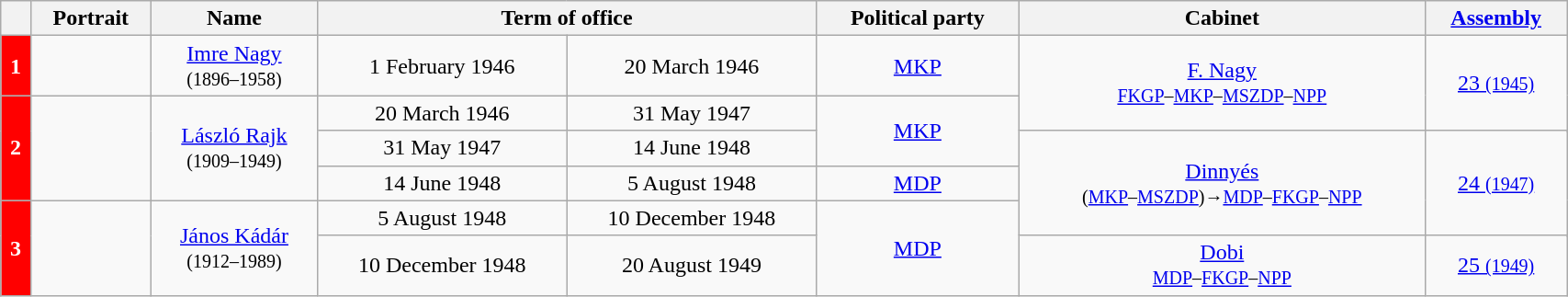<table class="wikitable" style="width:90%; text-align:center;">
<tr>
<th></th>
<th>Portrait</th>
<th>Name<br></th>
<th colspan=2>Term of office</th>
<th>Political party</th>
<th>Cabinet</th>
<th><a href='#'>Assembly</a><br></th>
</tr>
<tr>
<th style="background:Red; color:white;">1</th>
<td></td>
<td><a href='#'>Imre Nagy</a><br><small>(1896–1958)</small></td>
<td>1 February 1946</td>
<td>20 March 1946</td>
<td><a href='#'>MKP</a></td>
<td rowspan="2"><a href='#'>F. Nagy</a><br><small><a href='#'>FKGP</a>–<a href='#'>MKP</a>–<a href='#'>MSZDP</a>–<a href='#'>NPP</a></small></td>
<td rowspan="3"><a href='#'>23 <small>(1945)</small></a></td>
</tr>
<tr>
<th rowspan="4" style="background:Red; color:white;">2</th>
<td rowspan="4"></td>
<td rowspan="4"><a href='#'>László Rajk</a><br><small>(1909–1949)</small></td>
<td>20 March 1946</td>
<td>31 May 1947</td>
<td rowspan="3"><a href='#'>MKP</a></td>
</tr>
<tr>
<td rowspan="2">31 May 1947</td>
<td rowspan="2">14 June 1948</td>
<td rowspan="4"><a href='#'>Dinnyés</a><br><small>(<a href='#'>MKP</a>–<a href='#'>MSZDP</a>)→<a href='#'>MDP</a>–<a href='#'>FKGP</a>–<a href='#'>NPP</a></small></td>
</tr>
<tr>
<td rowspan="4"><a href='#'>24 <small>(1947)</small></a></td>
</tr>
<tr>
<td>14 June 1948</td>
<td>5 August 1948</td>
<td><a href='#'>MDP</a></td>
</tr>
<tr>
<th rowspan="3" style="background:Red; color:white;">3</th>
<td rowspan="3"></td>
<td rowspan="3"><a href='#'>János Kádár</a><br><small>(1912–1989)</small></td>
<td>5 August 1948</td>
<td>10 December 1948</td>
<td rowspan="3"><a href='#'>MDP</a></td>
</tr>
<tr>
<td rowspan="2">10 December 1948</td>
<td rowspan="2">20 August 1949</td>
<td rowspan="2"><a href='#'>Dobi</a><br><small><a href='#'>MDP</a>–<a href='#'>FKGP</a>–<a href='#'>NPP</a></small></td>
</tr>
<tr>
<td><a href='#'>25 <small>(1949)</small></a></td>
</tr>
</table>
